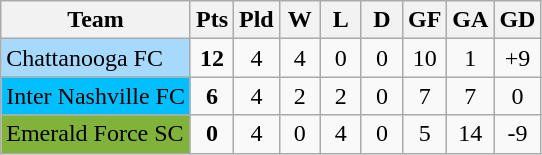<table class="wikitable" style="text-align: center;">
<tr>
<th>Team</th>
<th width = "20">Pts</th>
<th width = "20">Pld</th>
<th width = "20">W</th>
<th width = "20">L</th>
<th width = "20">D</th>
<th width = "20">GF</th>
<th width = "20">GA</th>
<th width = "20">GD</th>
</tr>
<tr>
<td style = "text-align:left;background:#A6D9FC;">Chattanooga FC</td>
<td><strong>12</strong></td>
<td>4</td>
<td>4</td>
<td>0</td>
<td>0</td>
<td>10</td>
<td>1</td>
<td>+9</td>
</tr>
<tr>
<td style = "text-align:left;background:#00BFFF;">Inter Nashville FC</td>
<td><strong>6</strong></td>
<td>4</td>
<td>2</td>
<td>2</td>
<td>0</td>
<td>7</td>
<td>7</td>
<td>0</td>
</tr>
<tr>
<td style = "text-align:left;background:#81B33B;">Emerald Force SC</td>
<td><strong>0</strong></td>
<td>4</td>
<td>0</td>
<td>4</td>
<td>0</td>
<td>5</td>
<td>14</td>
<td>-9</td>
</tr>
</table>
